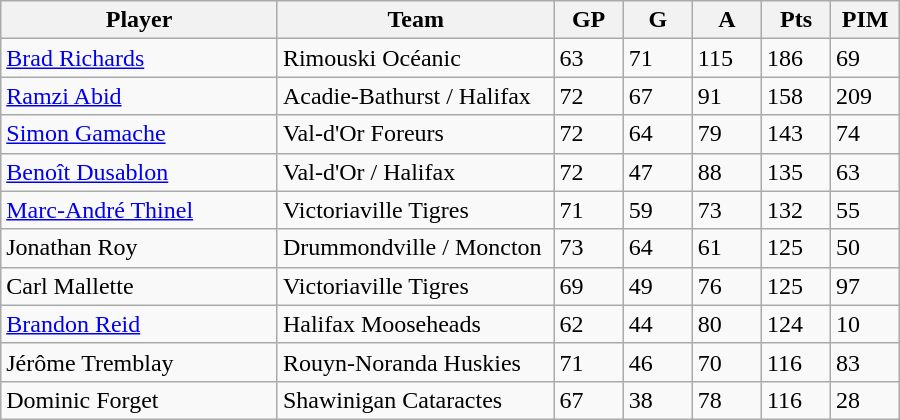<table class="wikitable">
<tr>
<th bgcolor="#DDDDFF" width="30%">Player</th>
<th bgcolor="#DDDDFF" width="30%">Team</th>
<th bgcolor="#DDDDFF" width="7.5%">GP</th>
<th bgcolor="#DDDDFF" width="7.5%">G</th>
<th bgcolor="#DDDDFF" width="7.5%">A</th>
<th bgcolor="#DDDDFF" width="7.5%">Pts</th>
<th bgcolor="#DDDDFF" width="7.5%">PIM</th>
</tr>
<tr>
<td><a href='#'>Brad Richards</a></td>
<td>Rimouski Océanic</td>
<td>63</td>
<td>71</td>
<td>115</td>
<td>186</td>
<td>69</td>
</tr>
<tr>
<td><a href='#'>Ramzi Abid</a></td>
<td>Acadie-Bathurst / Halifax</td>
<td>72</td>
<td>67</td>
<td>91</td>
<td>158</td>
<td>209</td>
</tr>
<tr>
<td><a href='#'>Simon Gamache</a></td>
<td>Val-d'Or Foreurs</td>
<td>72</td>
<td>64</td>
<td>79</td>
<td>143</td>
<td>74</td>
</tr>
<tr>
<td><a href='#'>Benoît Dusablon</a></td>
<td>Val-d'Or / Halifax</td>
<td>72</td>
<td>47</td>
<td>88</td>
<td>135</td>
<td>63</td>
</tr>
<tr>
<td><a href='#'>Marc-André Thinel</a></td>
<td>Victoriaville Tigres</td>
<td>71</td>
<td>59</td>
<td>73</td>
<td>132</td>
<td>55</td>
</tr>
<tr>
<td>Jonathan Roy</td>
<td>Drummondville / Moncton</td>
<td>73</td>
<td>64</td>
<td>61</td>
<td>125</td>
<td>50</td>
</tr>
<tr>
<td>Carl Mallette</td>
<td>Victoriaville Tigres</td>
<td>69</td>
<td>49</td>
<td>76</td>
<td>125</td>
<td>97</td>
</tr>
<tr>
<td><a href='#'>Brandon Reid</a></td>
<td>Halifax Mooseheads</td>
<td>62</td>
<td>44</td>
<td>80</td>
<td>124</td>
<td>10</td>
</tr>
<tr>
<td>Jérôme Tremblay</td>
<td>Rouyn-Noranda Huskies</td>
<td>71</td>
<td>46</td>
<td>70</td>
<td>116</td>
<td>83</td>
</tr>
<tr>
<td>Dominic Forget</td>
<td>Shawinigan Cataractes</td>
<td>67</td>
<td>38</td>
<td>78</td>
<td>116</td>
<td>28</td>
</tr>
</table>
